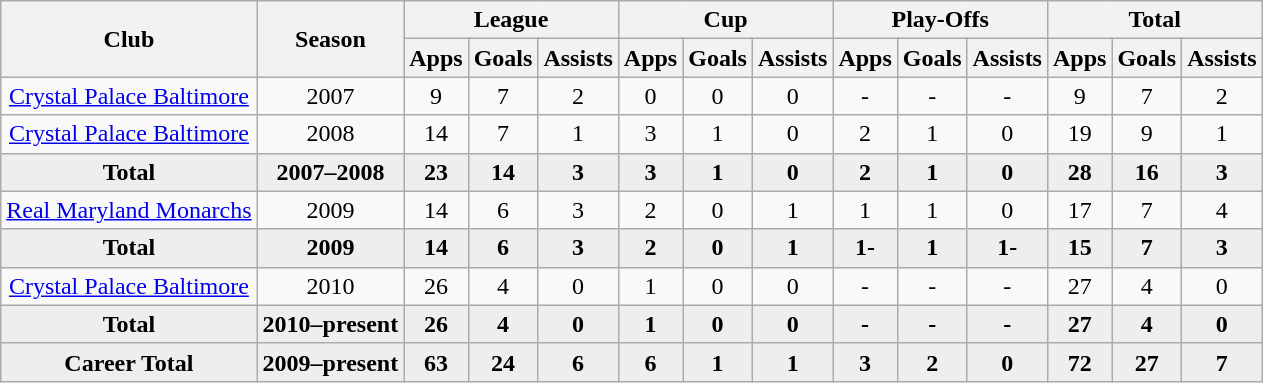<table class="wikitable" style="text-align: center;">
<tr>
<th rowspan="2">Club</th>
<th rowspan="2">Season</th>
<th colspan="3">League</th>
<th colspan="3">Cup</th>
<th colspan="3">Play-Offs</th>
<th colspan="3">Total</th>
</tr>
<tr>
<th>Apps</th>
<th>Goals</th>
<th>Assists</th>
<th>Apps</th>
<th>Goals</th>
<th>Assists</th>
<th>Apps</th>
<th>Goals</th>
<th>Assists</th>
<th>Apps</th>
<th>Goals</th>
<th>Assists</th>
</tr>
<tr>
<td rowspan="1" valign="top"><a href='#'>Crystal Palace Baltimore</a></td>
<td>2007</td>
<td>9</td>
<td>7</td>
<td>2</td>
<td>0</td>
<td>0</td>
<td>0</td>
<td>-</td>
<td>-</td>
<td>-</td>
<td>9</td>
<td>7</td>
<td>2</td>
</tr>
<tr>
<td><a href='#'>Crystal Palace Baltimore</a></td>
<td>2008</td>
<td>14</td>
<td>7</td>
<td>1</td>
<td>3</td>
<td>1</td>
<td>0</td>
<td>2</td>
<td>1</td>
<td>0</td>
<td>19</td>
<td>9</td>
<td>1</td>
</tr>
<tr style="font-weight:bold; background-color:#eeeeee;">
<td><strong>Total</strong></td>
<td>2007–2008</td>
<td>23</td>
<td>14</td>
<td>3</td>
<td>3</td>
<td>1</td>
<td>0</td>
<td>2</td>
<td>1</td>
<td>0</td>
<td>28</td>
<td>16</td>
<td>3</td>
</tr>
<tr>
<td><a href='#'>Real Maryland Monarchs</a></td>
<td>2009</td>
<td>14</td>
<td>6</td>
<td>3</td>
<td>2</td>
<td>0</td>
<td>1</td>
<td>1</td>
<td>1</td>
<td>0</td>
<td>17</td>
<td>7</td>
<td>4</td>
</tr>
<tr style="font-weight:bold; background-color:#eeeeee;">
<td><strong>Total</strong></td>
<td>2009</td>
<td>14</td>
<td>6</td>
<td>3</td>
<td>2</td>
<td>0</td>
<td>1</td>
<td>1-</td>
<td>1</td>
<td>1-</td>
<td>15</td>
<td>7</td>
<td>3</td>
</tr>
<tr>
<td><a href='#'>Crystal Palace Baltimore</a></td>
<td>2010</td>
<td>26</td>
<td>4</td>
<td>0</td>
<td>1</td>
<td>0</td>
<td>0</td>
<td>-</td>
<td>-</td>
<td>-</td>
<td>27</td>
<td>4</td>
<td>0</td>
</tr>
<tr style="font-weight:bold; background-color:#eeeeee;">
<td><strong>Total</strong></td>
<td>2010–present</td>
<td>26</td>
<td>4</td>
<td>0</td>
<td>1</td>
<td>0</td>
<td>0</td>
<td>-</td>
<td>-</td>
<td>-</td>
<td>27</td>
<td>4</td>
<td>0</td>
</tr>
<tr style="font-weight:bold; background-color:#eeeeee;">
<td><strong>Career Total</strong></td>
<td>2009–present</td>
<td>63</td>
<td>24</td>
<td>6</td>
<td>6</td>
<td>1</td>
<td>1</td>
<td>3</td>
<td>2</td>
<td>0</td>
<td>72</td>
<td>27</td>
<td>7</td>
</tr>
</table>
